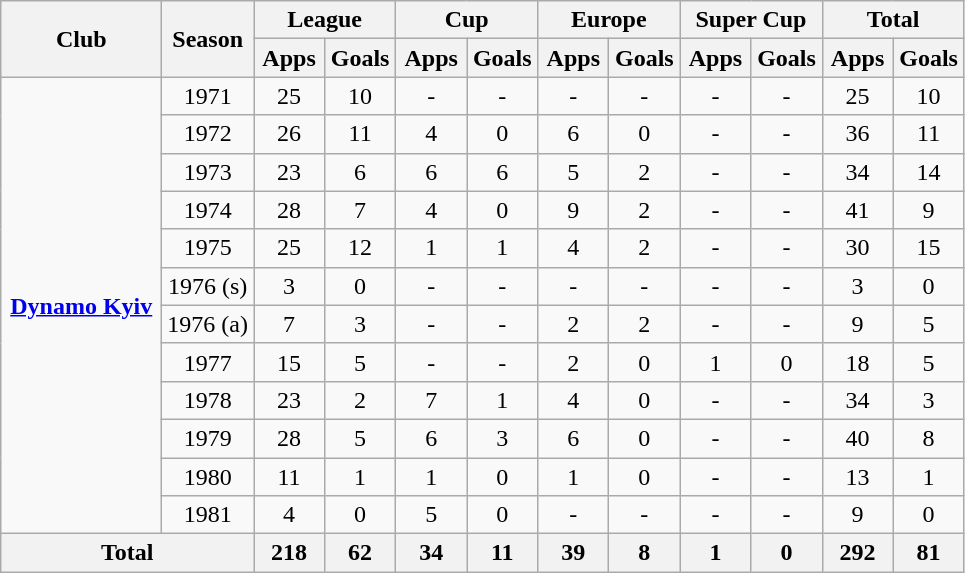<table class="wikitable" style="font-size:100%; text-align: center;">
<tr>
<th rowspan="2" width="100">Club</th>
<th rowspan="2">Season</th>
<th colspan="2">League</th>
<th colspan="2">Cup</th>
<th colspan="2">Europe</th>
<th colspan="2">Super Cup</th>
<th colspan="2">Total</th>
</tr>
<tr>
<th width="40">Apps</th>
<th width="40">Goals</th>
<th width="40">Apps</th>
<th width="40">Goals</th>
<th width="40">Apps</th>
<th width="40">Goals</th>
<th width="40">Apps</th>
<th width="40">Goals</th>
<th width="40">Apps</th>
<th width="40">Goals</th>
</tr>
<tr>
<td rowspan="12"><strong><a href='#'>Dynamo Kyiv</a></strong></td>
<td>1971</td>
<td>25</td>
<td>10</td>
<td>-</td>
<td>-</td>
<td>-</td>
<td>-</td>
<td>-</td>
<td>-</td>
<td>25</td>
<td>10</td>
</tr>
<tr>
<td>1972</td>
<td>26</td>
<td>11</td>
<td>4</td>
<td>0</td>
<td>6</td>
<td>0</td>
<td>-</td>
<td>-</td>
<td>36</td>
<td>11</td>
</tr>
<tr>
<td>1973</td>
<td>23</td>
<td>6</td>
<td>6</td>
<td>6</td>
<td>5</td>
<td>2</td>
<td>-</td>
<td>-</td>
<td>34</td>
<td>14</td>
</tr>
<tr>
<td>1974</td>
<td>28</td>
<td>7</td>
<td>4</td>
<td>0</td>
<td>9</td>
<td>2</td>
<td>-</td>
<td>-</td>
<td>41</td>
<td>9</td>
</tr>
<tr>
<td>1975</td>
<td>25</td>
<td>12</td>
<td>1</td>
<td>1</td>
<td>4</td>
<td>2</td>
<td>-</td>
<td>-</td>
<td>30</td>
<td>15</td>
</tr>
<tr>
<td>1976 (s)</td>
<td>3</td>
<td>0</td>
<td>-</td>
<td>-</td>
<td>-</td>
<td>-</td>
<td>-</td>
<td>-</td>
<td>3</td>
<td>0</td>
</tr>
<tr>
<td>1976 (a)</td>
<td>7</td>
<td>3</td>
<td>-</td>
<td>-</td>
<td>2</td>
<td>2</td>
<td>-</td>
<td>-</td>
<td>9</td>
<td>5</td>
</tr>
<tr>
<td>1977</td>
<td>15</td>
<td>5</td>
<td>-</td>
<td>-</td>
<td>2</td>
<td>0</td>
<td>1</td>
<td>0</td>
<td>18</td>
<td>5</td>
</tr>
<tr>
<td>1978</td>
<td>23</td>
<td>2</td>
<td>7</td>
<td>1</td>
<td>4</td>
<td>0</td>
<td>-</td>
<td>-</td>
<td>34</td>
<td>3</td>
</tr>
<tr>
<td>1979</td>
<td>28</td>
<td>5</td>
<td>6</td>
<td>3</td>
<td>6</td>
<td>0</td>
<td>-</td>
<td>-</td>
<td>40</td>
<td>8</td>
</tr>
<tr>
<td>1980</td>
<td>11</td>
<td>1</td>
<td>1</td>
<td>0</td>
<td>1</td>
<td>0</td>
<td>-</td>
<td>-</td>
<td>13</td>
<td>1</td>
</tr>
<tr>
<td>1981</td>
<td>4</td>
<td>0</td>
<td>5</td>
<td>0</td>
<td>-</td>
<td>-</td>
<td>-</td>
<td>-</td>
<td>9</td>
<td>0</td>
</tr>
<tr>
<th colspan="2">Total</th>
<th>218</th>
<th>62</th>
<th>34</th>
<th>11</th>
<th>39</th>
<th>8</th>
<th>1</th>
<th>0</th>
<th>292</th>
<th>81</th>
</tr>
</table>
